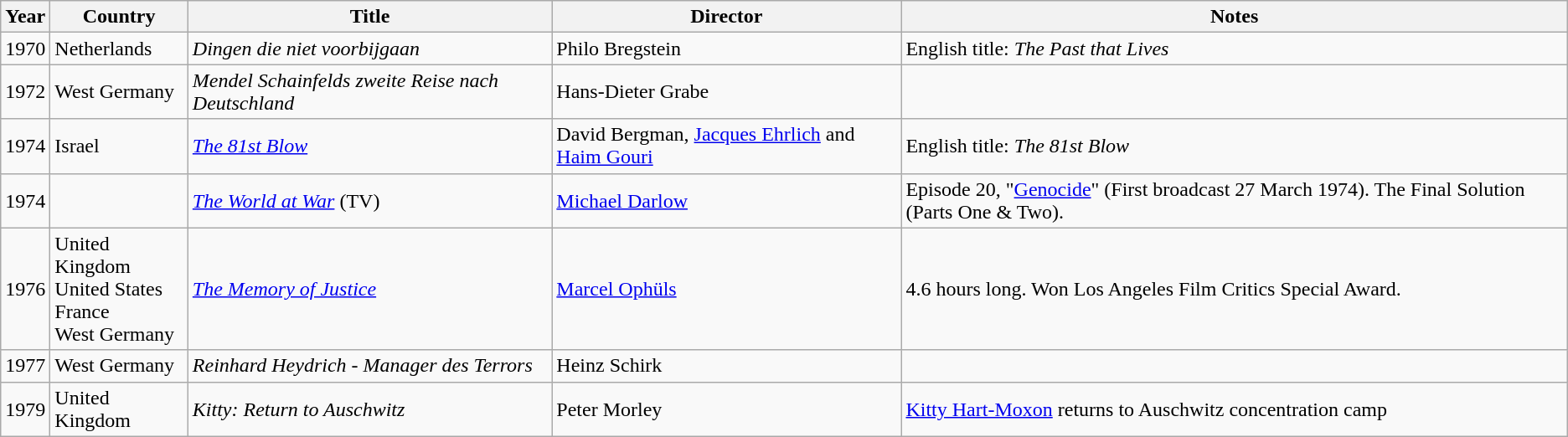<table class="wikitable sortable">
<tr>
<th>Year</th>
<th>Country</th>
<th>Title</th>
<th>Director</th>
<th>Notes</th>
</tr>
<tr>
<td>1970</td>
<td>Netherlands</td>
<td><em>Dingen die niet voorbijgaan</em></td>
<td>Philo Bregstein</td>
<td>English title: <em>The Past that Lives</em></td>
</tr>
<tr>
<td>1972</td>
<td>West Germany</td>
<td><em>Mendel Schainfelds zweite Reise nach Deutschland</em></td>
<td>Hans-Dieter Grabe</td>
<td></td>
</tr>
<tr>
<td>1974</td>
<td>Israel</td>
<td><em><a href='#'>The 81st Blow</a></em></td>
<td>David Bergman, <a href='#'>Jacques Ehrlich</a> and <a href='#'>Haim Gouri</a></td>
<td>English title: <em>The 81st Blow</em></td>
</tr>
<tr>
<td>1974</td>
<td></td>
<td><em><a href='#'>The World at War</a></em> (TV)</td>
<td><a href='#'>Michael Darlow</a></td>
<td>Episode 20, "<a href='#'>Genocide</a>" (First broadcast 27 March 1974). The Final Solution (Parts One & Two).</td>
</tr>
<tr>
<td>1976</td>
<td>United Kingdom<br>United States<br>France<br>West Germany</td>
<td><em><a href='#'>The Memory of Justice</a></em></td>
<td><a href='#'>Marcel Ophüls</a></td>
<td>4.6 hours long. Won Los Angeles Film Critics Special Award.</td>
</tr>
<tr>
<td>1977</td>
<td>West Germany</td>
<td><em>Reinhard Heydrich - Manager des Terrors</em></td>
<td>Heinz Schirk</td>
<td></td>
</tr>
<tr>
<td>1979</td>
<td>United Kingdom</td>
<td><em>Kitty: Return to Auschwitz</em></td>
<td>Peter Morley</td>
<td><a href='#'>Kitty Hart-Moxon</a> returns to Auschwitz concentration camp</td>
</tr>
</table>
